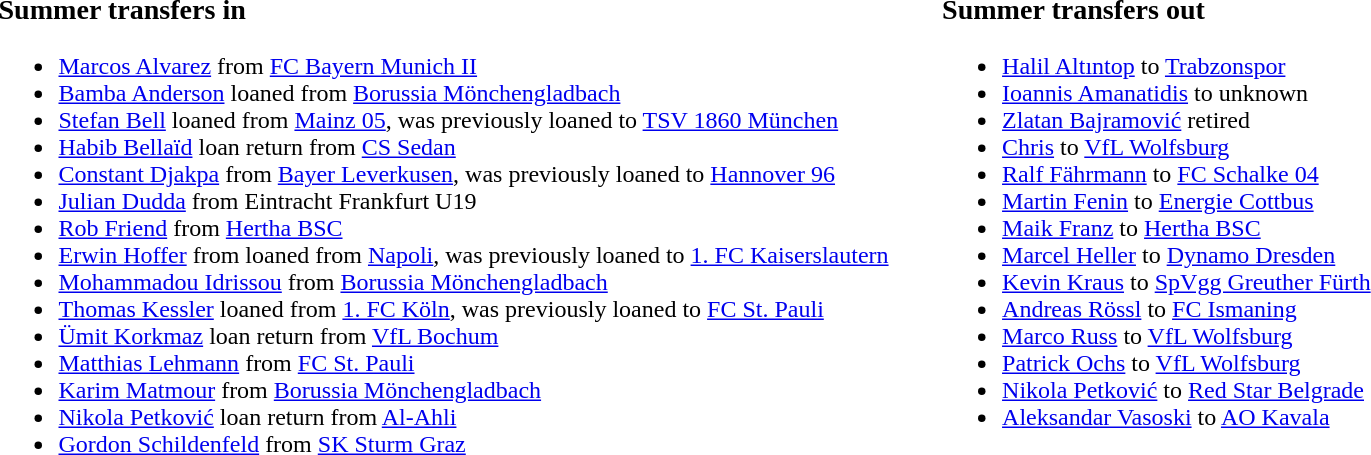<table width=100%>
<tr>
<td width=50% valign=top><br><h3>Summer transfers in</h3><ul><li><a href='#'>Marcos Alvarez</a> from <a href='#'>FC Bayern Munich II</a></li><li><a href='#'>Bamba Anderson</a> loaned from <a href='#'>Borussia Mönchengladbach</a></li><li><a href='#'>Stefan Bell</a> loaned from <a href='#'>Mainz 05</a>, was previously loaned to <a href='#'>TSV 1860 München</a></li><li><a href='#'>Habib Bellaïd</a> loan return from <a href='#'>CS Sedan</a></li><li><a href='#'>Constant Djakpa</a> from <a href='#'>Bayer Leverkusen</a>, was previously loaned to <a href='#'>Hannover 96</a></li><li><a href='#'>Julian Dudda</a> from Eintracht Frankfurt U19</li><li><a href='#'>Rob Friend</a> from <a href='#'>Hertha BSC</a></li><li><a href='#'>Erwin Hoffer</a> from loaned from <a href='#'>Napoli</a>, was previously loaned to <a href='#'>1. FC Kaiserslautern</a></li><li><a href='#'>Mohammadou Idrissou</a> from <a href='#'>Borussia Mönchengladbach</a></li><li><a href='#'>Thomas Kessler</a> loaned from <a href='#'>1. FC Köln</a>, was previously loaned to <a href='#'>FC St. Pauli</a></li><li><a href='#'>Ümit Korkmaz</a> loan return from <a href='#'>VfL Bochum</a></li><li><a href='#'>Matthias Lehmann</a> from <a href='#'>FC St. Pauli</a></li><li><a href='#'>Karim Matmour</a> from <a href='#'>Borussia Mönchengladbach</a></li><li><a href='#'>Nikola Petković</a> loan return from <a href='#'>Al-Ahli</a></li><li><a href='#'>Gordon Schildenfeld</a> from <a href='#'>SK Sturm Graz</a></li></ul></td>
<td width=50% valign=top><br><h3>Summer transfers out</h3><ul><li><a href='#'>Halil Altıntop</a> to <a href='#'>Trabzonspor</a></li><li><a href='#'>Ioannis Amanatidis</a> to unknown</li><li><a href='#'>Zlatan Bajramović</a> retired</li><li><a href='#'>Chris</a> to <a href='#'>VfL Wolfsburg</a></li><li><a href='#'>Ralf Fährmann</a> to <a href='#'>FC Schalke 04</a></li><li><a href='#'>Martin Fenin</a> to <a href='#'>Energie Cottbus</a></li><li><a href='#'>Maik Franz</a> to <a href='#'>Hertha BSC</a></li><li><a href='#'>Marcel Heller</a> to <a href='#'>Dynamo Dresden</a></li><li><a href='#'>Kevin Kraus</a> to <a href='#'>SpVgg Greuther Fürth</a></li><li><a href='#'>Andreas Rössl</a> to <a href='#'>FC Ismaning</a></li><li><a href='#'>Marco Russ</a> to <a href='#'>VfL Wolfsburg</a></li><li><a href='#'>Patrick Ochs</a> to <a href='#'>VfL Wolfsburg</a></li><li><a href='#'>Nikola Petković</a> to <a href='#'>Red Star Belgrade</a></li><li><a href='#'>Aleksandar Vasoski</a> to <a href='#'>AO Kavala</a></li></ul></td>
<td width=50% valign=top></td>
</tr>
</table>
